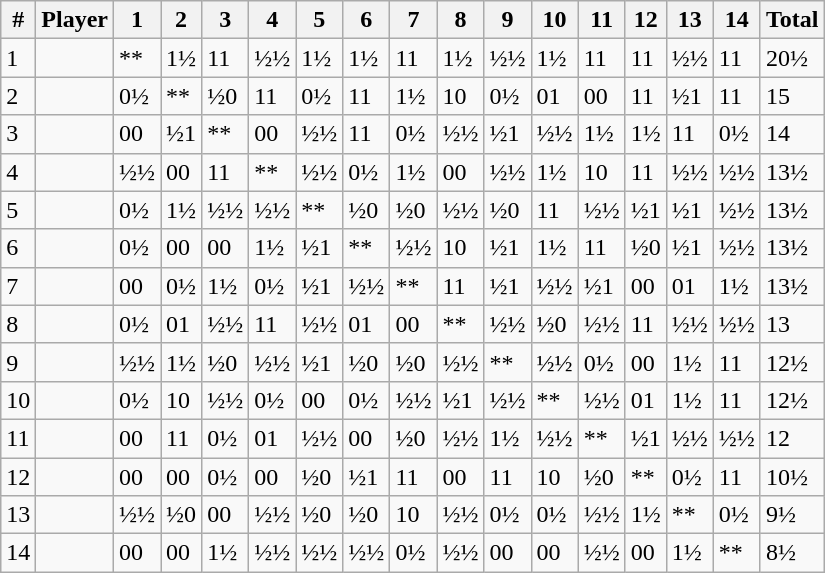<table class="wikitable" style="margin: auto 4em;">
<tr>
<th>#</th>
<th>Player</th>
<th>1</th>
<th>2</th>
<th>3</th>
<th>4</th>
<th>5</th>
<th>6</th>
<th>7</th>
<th>8</th>
<th>9</th>
<th>10</th>
<th>11</th>
<th>12</th>
<th>13</th>
<th>14</th>
<th>Total</th>
</tr>
<tr>
<td>1</td>
<td></td>
<td>**</td>
<td>1½</td>
<td>11</td>
<td>½½</td>
<td>1½</td>
<td>1½</td>
<td>11</td>
<td>1½</td>
<td>½½</td>
<td>1½</td>
<td>11</td>
<td>11</td>
<td>½½</td>
<td>11</td>
<td>20½</td>
</tr>
<tr>
<td>2</td>
<td></td>
<td>0½</td>
<td>**</td>
<td>½0</td>
<td>11</td>
<td>0½</td>
<td>11</td>
<td>1½</td>
<td>10</td>
<td>0½</td>
<td>01</td>
<td>00</td>
<td>11</td>
<td>½1</td>
<td>11</td>
<td>15</td>
</tr>
<tr>
<td>3</td>
<td></td>
<td>00</td>
<td>½1</td>
<td>**</td>
<td>00</td>
<td>½½</td>
<td>11</td>
<td>0½</td>
<td>½½</td>
<td>½1</td>
<td>½½</td>
<td>1½</td>
<td>1½</td>
<td>11</td>
<td>0½</td>
<td>14</td>
</tr>
<tr>
<td>4</td>
<td></td>
<td>½½</td>
<td>00</td>
<td>11</td>
<td>**</td>
<td>½½</td>
<td>0½</td>
<td>1½</td>
<td>00</td>
<td>½½</td>
<td>1½</td>
<td>10</td>
<td>11</td>
<td>½½</td>
<td>½½</td>
<td>13½</td>
</tr>
<tr>
<td>5</td>
<td></td>
<td>0½</td>
<td>1½</td>
<td>½½</td>
<td>½½</td>
<td>**</td>
<td>½0</td>
<td>½0</td>
<td>½½</td>
<td>½0</td>
<td>11</td>
<td>½½</td>
<td>½1</td>
<td>½1</td>
<td>½½</td>
<td>13½</td>
</tr>
<tr>
<td>6</td>
<td></td>
<td>0½</td>
<td>00</td>
<td>00</td>
<td>1½</td>
<td>½1</td>
<td>**</td>
<td>½½</td>
<td>10</td>
<td>½1</td>
<td>1½</td>
<td>11</td>
<td>½0</td>
<td>½1</td>
<td>½½</td>
<td>13½</td>
</tr>
<tr>
<td>7</td>
<td></td>
<td>00</td>
<td>0½</td>
<td>1½</td>
<td>0½</td>
<td>½1</td>
<td>½½</td>
<td>**</td>
<td>11</td>
<td>½1</td>
<td>½½</td>
<td>½1</td>
<td>00</td>
<td>01</td>
<td>1½</td>
<td>13½</td>
</tr>
<tr>
<td>8</td>
<td></td>
<td>0½</td>
<td>01</td>
<td>½½</td>
<td>11</td>
<td>½½</td>
<td>01</td>
<td>00</td>
<td>**</td>
<td>½½</td>
<td>½0</td>
<td>½½</td>
<td>11</td>
<td>½½</td>
<td>½½</td>
<td>13</td>
</tr>
<tr>
<td>9</td>
<td></td>
<td>½½</td>
<td>1½</td>
<td>½0</td>
<td>½½</td>
<td>½1</td>
<td>½0</td>
<td>½0</td>
<td>½½</td>
<td>**</td>
<td>½½</td>
<td>0½</td>
<td>00</td>
<td>1½</td>
<td>11</td>
<td>12½</td>
</tr>
<tr>
<td>10</td>
<td></td>
<td>0½</td>
<td>10</td>
<td>½½</td>
<td>0½</td>
<td>00</td>
<td>0½</td>
<td>½½</td>
<td>½1</td>
<td>½½</td>
<td>**</td>
<td>½½</td>
<td>01</td>
<td>1½</td>
<td>11</td>
<td>12½</td>
</tr>
<tr>
<td>11</td>
<td></td>
<td>00</td>
<td>11</td>
<td>0½</td>
<td>01</td>
<td>½½</td>
<td>00</td>
<td>½0</td>
<td>½½</td>
<td>1½</td>
<td>½½</td>
<td>**</td>
<td>½1</td>
<td>½½</td>
<td>½½</td>
<td>12</td>
</tr>
<tr>
<td>12</td>
<td></td>
<td>00</td>
<td>00</td>
<td>0½</td>
<td>00</td>
<td>½0</td>
<td>½1</td>
<td>11</td>
<td>00</td>
<td>11</td>
<td>10</td>
<td>½0</td>
<td>**</td>
<td>0½</td>
<td>11</td>
<td>10½</td>
</tr>
<tr>
<td>13</td>
<td></td>
<td>½½</td>
<td>½0</td>
<td>00</td>
<td>½½</td>
<td>½0</td>
<td>½0</td>
<td>10</td>
<td>½½</td>
<td>0½</td>
<td>0½</td>
<td>½½</td>
<td>1½</td>
<td>**</td>
<td>0½</td>
<td>9½</td>
</tr>
<tr>
<td>14</td>
<td></td>
<td>00</td>
<td>00</td>
<td>1½</td>
<td>½½</td>
<td>½½</td>
<td>½½</td>
<td>0½</td>
<td>½½</td>
<td>00</td>
<td>00</td>
<td>½½</td>
<td>00</td>
<td>1½</td>
<td>**</td>
<td>8½</td>
</tr>
</table>
